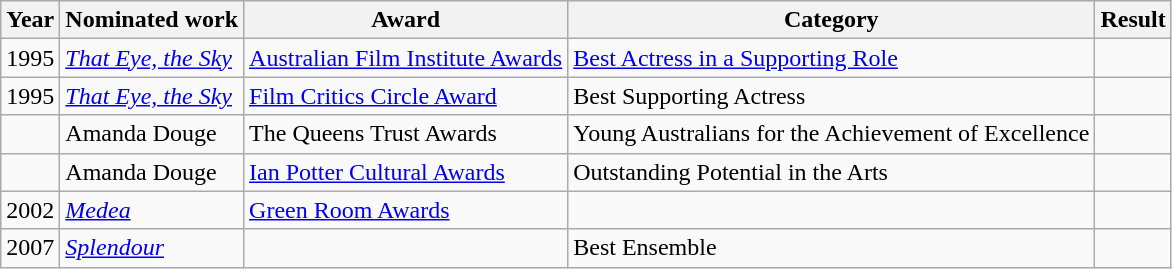<table class="wikitable sortable">
<tr>
<th>Year</th>
<th>Nominated work</th>
<th>Award</th>
<th>Category</th>
<th>Result</th>
</tr>
<tr>
<td>1995</td>
<td><em><a href='#'>That Eye, the Sky</a></em></td>
<td><a href='#'>Australian Film Institute Awards</a></td>
<td><a href='#'>Best Actress in a Supporting Role</a></td>
<td></td>
</tr>
<tr>
<td>1995</td>
<td><em><a href='#'>That Eye, the Sky</a></em></td>
<td><a href='#'>Film Critics Circle Award</a></td>
<td>Best Supporting Actress</td>
<td></td>
</tr>
<tr>
<td></td>
<td>Amanda Douge</td>
<td>The Queens Trust Awards</td>
<td>Young Australians for the Achievement of Excellence</td>
<td></td>
</tr>
<tr>
<td></td>
<td>Amanda Douge</td>
<td><a href='#'>Ian Potter Cultural Awards</a></td>
<td>Outstanding Potential in the Arts</td>
<td></td>
</tr>
<tr>
<td>2002</td>
<td><em><a href='#'>Medea</a></em></td>
<td><a href='#'>Green Room Awards</a></td>
<td></td>
<td></td>
</tr>
<tr>
<td>2007</td>
<td><em><a href='#'>Splendour</a></em></td>
<td></td>
<td>Best Ensemble</td>
<td></td>
</tr>
</table>
